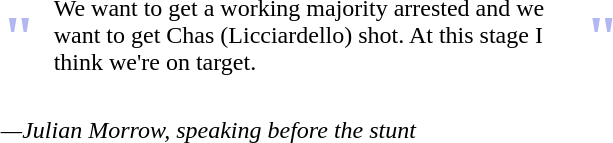<table class="floatright"  style="float:right; width:33%; background:inherit; border-collapse:collapse; border-style:none; margin:.5em .75em;">
<tr>
<td style="vertical-align:top; width:20px; color:#b2b7f2; font-size:40px; font-weight:bold; text-align:left; padding:2px; 2px; padding-top:4px;">"</td>
<td style="text-align:left; vertical-align:top; padding:0 10px;">We want to get a working majority arrested and we want to get Chas (Licciardello) shot. At this stage I think we're on target.</td>
<td style="vertical-align:bottom; width:20px; color:#b2b7f2; font-size:40px; font-weight:bold; text-align:right; padding:2px; 2px; padding:4px;">"</td>
</tr>
<tr>
<td colspan="3" style="padding-top: 10px"><p><cite>—Julian Morrow, speaking before the stunt</cite></p></td>
</tr>
</table>
